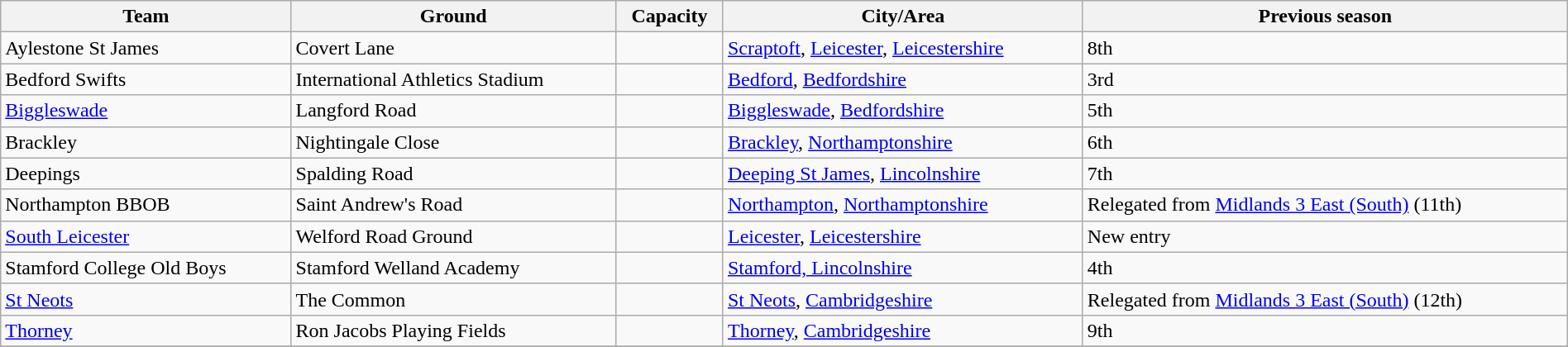<table class="wikitable sortable" width=100%>
<tr>
<th>Team</th>
<th>Ground</th>
<th>Capacity</th>
<th>City/Area</th>
<th>Previous season</th>
</tr>
<tr>
<td>Aylestone St James</td>
<td>Covert Lane</td>
<td></td>
<td><a href='#'>Scraptoft</a>, <a href='#'>Leicester</a>, <a href='#'>Leicestershire</a></td>
<td>8th</td>
</tr>
<tr>
<td>Bedford Swifts</td>
<td>International Athletics Stadium</td>
<td></td>
<td><a href='#'>Bedford</a>, <a href='#'>Bedfordshire</a></td>
<td>3rd</td>
</tr>
<tr>
<td><a href='#'>Biggleswade</a></td>
<td>Langford Road</td>
<td></td>
<td><a href='#'>Biggleswade</a>, <a href='#'>Bedfordshire</a></td>
<td>5th</td>
</tr>
<tr>
<td>Brackley</td>
<td>Nightingale Close</td>
<td></td>
<td><a href='#'>Brackley</a>, <a href='#'>Northamptonshire</a></td>
<td>6th</td>
</tr>
<tr>
<td>Deepings</td>
<td>Spalding Road</td>
<td></td>
<td><a href='#'>Deeping St James</a>, <a href='#'>Lincolnshire</a></td>
<td>7th</td>
</tr>
<tr>
<td>Northampton BBOB</td>
<td>Saint Andrew's Road</td>
<td></td>
<td><a href='#'>Northampton</a>, <a href='#'>Northamptonshire</a></td>
<td>Relegated from <a href='#'>Midlands 3 East (South)</a> (11th)</td>
</tr>
<tr>
<td><a href='#'>South Leicester</a></td>
<td>Welford Road Ground</td>
<td></td>
<td><a href='#'>Leicester</a>, <a href='#'>Leicestershire</a></td>
<td>New entry</td>
</tr>
<tr>
<td>Stamford College Old Boys</td>
<td>Stamford Welland Academy</td>
<td></td>
<td><a href='#'>Stamford, Lincolnshire</a></td>
<td>4th</td>
</tr>
<tr>
<td><a href='#'>St Neots</a></td>
<td>The Common</td>
<td></td>
<td><a href='#'>St Neots</a>, <a href='#'>Cambridgeshire</a></td>
<td>Relegated from <a href='#'>Midlands 3 East (South)</a> (12th)</td>
</tr>
<tr>
<td><a href='#'>Thorney</a></td>
<td>Ron Jacobs Playing Fields</td>
<td></td>
<td><a href='#'>Thorney</a>, <a href='#'>Cambridgeshire</a></td>
<td>9th</td>
</tr>
<tr>
</tr>
</table>
